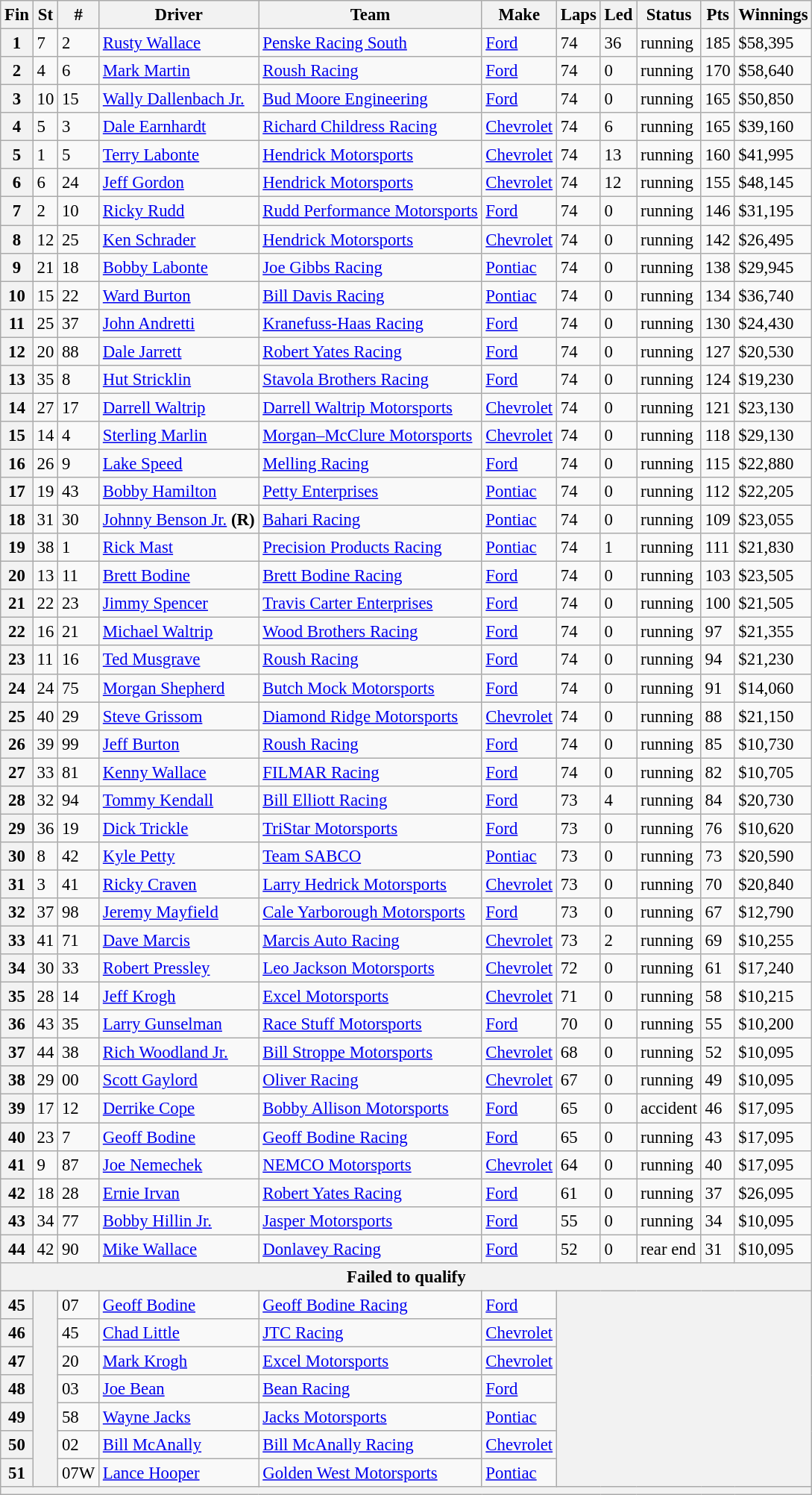<table class="wikitable" style="font-size:95%">
<tr>
<th>Fin</th>
<th>St</th>
<th>#</th>
<th>Driver</th>
<th>Team</th>
<th>Make</th>
<th>Laps</th>
<th>Led</th>
<th>Status</th>
<th>Pts</th>
<th>Winnings</th>
</tr>
<tr>
<th>1</th>
<td>7</td>
<td>2</td>
<td><a href='#'>Rusty Wallace</a></td>
<td><a href='#'>Penske Racing South</a></td>
<td><a href='#'>Ford</a></td>
<td>74</td>
<td>36</td>
<td>running</td>
<td>185</td>
<td>$58,395</td>
</tr>
<tr>
<th>2</th>
<td>4</td>
<td>6</td>
<td><a href='#'>Mark Martin</a></td>
<td><a href='#'>Roush Racing</a></td>
<td><a href='#'>Ford</a></td>
<td>74</td>
<td>0</td>
<td>running</td>
<td>170</td>
<td>$58,640</td>
</tr>
<tr>
<th>3</th>
<td>10</td>
<td>15</td>
<td><a href='#'>Wally Dallenbach Jr.</a></td>
<td><a href='#'>Bud Moore Engineering</a></td>
<td><a href='#'>Ford</a></td>
<td>74</td>
<td>0</td>
<td>running</td>
<td>165</td>
<td>$50,850</td>
</tr>
<tr>
<th>4</th>
<td>5</td>
<td>3</td>
<td><a href='#'>Dale Earnhardt</a></td>
<td><a href='#'>Richard Childress Racing</a></td>
<td><a href='#'>Chevrolet</a></td>
<td>74</td>
<td>6</td>
<td>running</td>
<td>165</td>
<td>$39,160</td>
</tr>
<tr>
<th>5</th>
<td>1</td>
<td>5</td>
<td><a href='#'>Terry Labonte</a></td>
<td><a href='#'>Hendrick Motorsports</a></td>
<td><a href='#'>Chevrolet</a></td>
<td>74</td>
<td>13</td>
<td>running</td>
<td>160</td>
<td>$41,995</td>
</tr>
<tr>
<th>6</th>
<td>6</td>
<td>24</td>
<td><a href='#'>Jeff Gordon</a></td>
<td><a href='#'>Hendrick Motorsports</a></td>
<td><a href='#'>Chevrolet</a></td>
<td>74</td>
<td>12</td>
<td>running</td>
<td>155</td>
<td>$48,145</td>
</tr>
<tr>
<th>7</th>
<td>2</td>
<td>10</td>
<td><a href='#'>Ricky Rudd</a></td>
<td><a href='#'>Rudd Performance Motorsports</a></td>
<td><a href='#'>Ford</a></td>
<td>74</td>
<td>0</td>
<td>running</td>
<td>146</td>
<td>$31,195</td>
</tr>
<tr>
<th>8</th>
<td>12</td>
<td>25</td>
<td><a href='#'>Ken Schrader</a></td>
<td><a href='#'>Hendrick Motorsports</a></td>
<td><a href='#'>Chevrolet</a></td>
<td>74</td>
<td>0</td>
<td>running</td>
<td>142</td>
<td>$26,495</td>
</tr>
<tr>
<th>9</th>
<td>21</td>
<td>18</td>
<td><a href='#'>Bobby Labonte</a></td>
<td><a href='#'>Joe Gibbs Racing</a></td>
<td><a href='#'>Pontiac</a></td>
<td>74</td>
<td>0</td>
<td>running</td>
<td>138</td>
<td>$29,945</td>
</tr>
<tr>
<th>10</th>
<td>15</td>
<td>22</td>
<td><a href='#'>Ward Burton</a></td>
<td><a href='#'>Bill Davis Racing</a></td>
<td><a href='#'>Pontiac</a></td>
<td>74</td>
<td>0</td>
<td>running</td>
<td>134</td>
<td>$36,740</td>
</tr>
<tr>
<th>11</th>
<td>25</td>
<td>37</td>
<td><a href='#'>John Andretti</a></td>
<td><a href='#'>Kranefuss-Haas Racing</a></td>
<td><a href='#'>Ford</a></td>
<td>74</td>
<td>0</td>
<td>running</td>
<td>130</td>
<td>$24,430</td>
</tr>
<tr>
<th>12</th>
<td>20</td>
<td>88</td>
<td><a href='#'>Dale Jarrett</a></td>
<td><a href='#'>Robert Yates Racing</a></td>
<td><a href='#'>Ford</a></td>
<td>74</td>
<td>0</td>
<td>running</td>
<td>127</td>
<td>$20,530</td>
</tr>
<tr>
<th>13</th>
<td>35</td>
<td>8</td>
<td><a href='#'>Hut Stricklin</a></td>
<td><a href='#'>Stavola Brothers Racing</a></td>
<td><a href='#'>Ford</a></td>
<td>74</td>
<td>0</td>
<td>running</td>
<td>124</td>
<td>$19,230</td>
</tr>
<tr>
<th>14</th>
<td>27</td>
<td>17</td>
<td><a href='#'>Darrell Waltrip</a></td>
<td><a href='#'>Darrell Waltrip Motorsports</a></td>
<td><a href='#'>Chevrolet</a></td>
<td>74</td>
<td>0</td>
<td>running</td>
<td>121</td>
<td>$23,130</td>
</tr>
<tr>
<th>15</th>
<td>14</td>
<td>4</td>
<td><a href='#'>Sterling Marlin</a></td>
<td><a href='#'>Morgan–McClure Motorsports</a></td>
<td><a href='#'>Chevrolet</a></td>
<td>74</td>
<td>0</td>
<td>running</td>
<td>118</td>
<td>$29,130</td>
</tr>
<tr>
<th>16</th>
<td>26</td>
<td>9</td>
<td><a href='#'>Lake Speed</a></td>
<td><a href='#'>Melling Racing</a></td>
<td><a href='#'>Ford</a></td>
<td>74</td>
<td>0</td>
<td>running</td>
<td>115</td>
<td>$22,880</td>
</tr>
<tr>
<th>17</th>
<td>19</td>
<td>43</td>
<td><a href='#'>Bobby Hamilton</a></td>
<td><a href='#'>Petty Enterprises</a></td>
<td><a href='#'>Pontiac</a></td>
<td>74</td>
<td>0</td>
<td>running</td>
<td>112</td>
<td>$22,205</td>
</tr>
<tr>
<th>18</th>
<td>31</td>
<td>30</td>
<td><a href='#'>Johnny Benson Jr.</a> <strong>(R)</strong></td>
<td><a href='#'>Bahari Racing</a></td>
<td><a href='#'>Pontiac</a></td>
<td>74</td>
<td>0</td>
<td>running</td>
<td>109</td>
<td>$23,055</td>
</tr>
<tr>
<th>19</th>
<td>38</td>
<td>1</td>
<td><a href='#'>Rick Mast</a></td>
<td><a href='#'>Precision Products Racing</a></td>
<td><a href='#'>Pontiac</a></td>
<td>74</td>
<td>1</td>
<td>running</td>
<td>111</td>
<td>$21,830</td>
</tr>
<tr>
<th>20</th>
<td>13</td>
<td>11</td>
<td><a href='#'>Brett Bodine</a></td>
<td><a href='#'>Brett Bodine Racing</a></td>
<td><a href='#'>Ford</a></td>
<td>74</td>
<td>0</td>
<td>running</td>
<td>103</td>
<td>$23,505</td>
</tr>
<tr>
<th>21</th>
<td>22</td>
<td>23</td>
<td><a href='#'>Jimmy Spencer</a></td>
<td><a href='#'>Travis Carter Enterprises</a></td>
<td><a href='#'>Ford</a></td>
<td>74</td>
<td>0</td>
<td>running</td>
<td>100</td>
<td>$21,505</td>
</tr>
<tr>
<th>22</th>
<td>16</td>
<td>21</td>
<td><a href='#'>Michael Waltrip</a></td>
<td><a href='#'>Wood Brothers Racing</a></td>
<td><a href='#'>Ford</a></td>
<td>74</td>
<td>0</td>
<td>running</td>
<td>97</td>
<td>$21,355</td>
</tr>
<tr>
<th>23</th>
<td>11</td>
<td>16</td>
<td><a href='#'>Ted Musgrave</a></td>
<td><a href='#'>Roush Racing</a></td>
<td><a href='#'>Ford</a></td>
<td>74</td>
<td>0</td>
<td>running</td>
<td>94</td>
<td>$21,230</td>
</tr>
<tr>
<th>24</th>
<td>24</td>
<td>75</td>
<td><a href='#'>Morgan Shepherd</a></td>
<td><a href='#'>Butch Mock Motorsports</a></td>
<td><a href='#'>Ford</a></td>
<td>74</td>
<td>0</td>
<td>running</td>
<td>91</td>
<td>$14,060</td>
</tr>
<tr>
<th>25</th>
<td>40</td>
<td>29</td>
<td><a href='#'>Steve Grissom</a></td>
<td><a href='#'>Diamond Ridge Motorsports</a></td>
<td><a href='#'>Chevrolet</a></td>
<td>74</td>
<td>0</td>
<td>running</td>
<td>88</td>
<td>$21,150</td>
</tr>
<tr>
<th>26</th>
<td>39</td>
<td>99</td>
<td><a href='#'>Jeff Burton</a></td>
<td><a href='#'>Roush Racing</a></td>
<td><a href='#'>Ford</a></td>
<td>74</td>
<td>0</td>
<td>running</td>
<td>85</td>
<td>$10,730</td>
</tr>
<tr>
<th>27</th>
<td>33</td>
<td>81</td>
<td><a href='#'>Kenny Wallace</a></td>
<td><a href='#'>FILMAR Racing</a></td>
<td><a href='#'>Ford</a></td>
<td>74</td>
<td>0</td>
<td>running</td>
<td>82</td>
<td>$10,705</td>
</tr>
<tr>
<th>28</th>
<td>32</td>
<td>94</td>
<td><a href='#'>Tommy Kendall</a></td>
<td><a href='#'>Bill Elliott Racing</a></td>
<td><a href='#'>Ford</a></td>
<td>73</td>
<td>4</td>
<td>running</td>
<td>84</td>
<td>$20,730</td>
</tr>
<tr>
<th>29</th>
<td>36</td>
<td>19</td>
<td><a href='#'>Dick Trickle</a></td>
<td><a href='#'>TriStar Motorsports</a></td>
<td><a href='#'>Ford</a></td>
<td>73</td>
<td>0</td>
<td>running</td>
<td>76</td>
<td>$10,620</td>
</tr>
<tr>
<th>30</th>
<td>8</td>
<td>42</td>
<td><a href='#'>Kyle Petty</a></td>
<td><a href='#'>Team SABCO</a></td>
<td><a href='#'>Pontiac</a></td>
<td>73</td>
<td>0</td>
<td>running</td>
<td>73</td>
<td>$20,590</td>
</tr>
<tr>
<th>31</th>
<td>3</td>
<td>41</td>
<td><a href='#'>Ricky Craven</a></td>
<td><a href='#'>Larry Hedrick Motorsports</a></td>
<td><a href='#'>Chevrolet</a></td>
<td>73</td>
<td>0</td>
<td>running</td>
<td>70</td>
<td>$20,840</td>
</tr>
<tr>
<th>32</th>
<td>37</td>
<td>98</td>
<td><a href='#'>Jeremy Mayfield</a></td>
<td><a href='#'>Cale Yarborough Motorsports</a></td>
<td><a href='#'>Ford</a></td>
<td>73</td>
<td>0</td>
<td>running</td>
<td>67</td>
<td>$12,790</td>
</tr>
<tr>
<th>33</th>
<td>41</td>
<td>71</td>
<td><a href='#'>Dave Marcis</a></td>
<td><a href='#'>Marcis Auto Racing</a></td>
<td><a href='#'>Chevrolet</a></td>
<td>73</td>
<td>2</td>
<td>running</td>
<td>69</td>
<td>$10,255</td>
</tr>
<tr>
<th>34</th>
<td>30</td>
<td>33</td>
<td><a href='#'>Robert Pressley</a></td>
<td><a href='#'>Leo Jackson Motorsports</a></td>
<td><a href='#'>Chevrolet</a></td>
<td>72</td>
<td>0</td>
<td>running</td>
<td>61</td>
<td>$17,240</td>
</tr>
<tr>
<th>35</th>
<td>28</td>
<td>14</td>
<td><a href='#'>Jeff Krogh</a></td>
<td><a href='#'>Excel Motorsports</a></td>
<td><a href='#'>Chevrolet</a></td>
<td>71</td>
<td>0</td>
<td>running</td>
<td>58</td>
<td>$10,215</td>
</tr>
<tr>
<th>36</th>
<td>43</td>
<td>35</td>
<td><a href='#'>Larry Gunselman</a></td>
<td><a href='#'>Race Stuff Motorsports</a></td>
<td><a href='#'>Ford</a></td>
<td>70</td>
<td>0</td>
<td>running</td>
<td>55</td>
<td>$10,200</td>
</tr>
<tr>
<th>37</th>
<td>44</td>
<td>38</td>
<td><a href='#'>Rich Woodland Jr.</a></td>
<td><a href='#'>Bill Stroppe Motorsports</a></td>
<td><a href='#'>Chevrolet</a></td>
<td>68</td>
<td>0</td>
<td>running</td>
<td>52</td>
<td>$10,095</td>
</tr>
<tr>
<th>38</th>
<td>29</td>
<td>00</td>
<td><a href='#'>Scott Gaylord</a></td>
<td><a href='#'>Oliver Racing</a></td>
<td><a href='#'>Chevrolet</a></td>
<td>67</td>
<td>0</td>
<td>running</td>
<td>49</td>
<td>$10,095</td>
</tr>
<tr>
<th>39</th>
<td>17</td>
<td>12</td>
<td><a href='#'>Derrike Cope</a></td>
<td><a href='#'>Bobby Allison Motorsports</a></td>
<td><a href='#'>Ford</a></td>
<td>65</td>
<td>0</td>
<td>accident</td>
<td>46</td>
<td>$17,095</td>
</tr>
<tr>
<th>40</th>
<td>23</td>
<td>7</td>
<td><a href='#'>Geoff Bodine</a></td>
<td><a href='#'>Geoff Bodine Racing</a></td>
<td><a href='#'>Ford</a></td>
<td>65</td>
<td>0</td>
<td>running</td>
<td>43</td>
<td>$17,095</td>
</tr>
<tr>
<th>41</th>
<td>9</td>
<td>87</td>
<td><a href='#'>Joe Nemechek</a></td>
<td><a href='#'>NEMCO Motorsports</a></td>
<td><a href='#'>Chevrolet</a></td>
<td>64</td>
<td>0</td>
<td>running</td>
<td>40</td>
<td>$17,095</td>
</tr>
<tr>
<th>42</th>
<td>18</td>
<td>28</td>
<td><a href='#'>Ernie Irvan</a></td>
<td><a href='#'>Robert Yates Racing</a></td>
<td><a href='#'>Ford</a></td>
<td>61</td>
<td>0</td>
<td>running</td>
<td>37</td>
<td>$26,095</td>
</tr>
<tr>
<th>43</th>
<td>34</td>
<td>77</td>
<td><a href='#'>Bobby Hillin Jr.</a></td>
<td><a href='#'>Jasper Motorsports</a></td>
<td><a href='#'>Ford</a></td>
<td>55</td>
<td>0</td>
<td>running</td>
<td>34</td>
<td>$10,095</td>
</tr>
<tr>
<th>44</th>
<td>42</td>
<td>90</td>
<td><a href='#'>Mike Wallace</a></td>
<td><a href='#'>Donlavey Racing</a></td>
<td><a href='#'>Ford</a></td>
<td>52</td>
<td>0</td>
<td>rear end</td>
<td>31</td>
<td>$10,095</td>
</tr>
<tr>
<th colspan="11">Failed to qualify</th>
</tr>
<tr>
<th>45</th>
<th rowspan="7"></th>
<td>07</td>
<td><a href='#'>Geoff Bodine</a></td>
<td><a href='#'>Geoff Bodine Racing</a></td>
<td><a href='#'>Ford</a></td>
<th colspan="5" rowspan="7"></th>
</tr>
<tr>
<th>46</th>
<td>45</td>
<td><a href='#'>Chad Little</a></td>
<td><a href='#'>JTC Racing</a></td>
<td><a href='#'>Chevrolet</a></td>
</tr>
<tr>
<th>47</th>
<td>20</td>
<td><a href='#'>Mark Krogh</a></td>
<td><a href='#'>Excel Motorsports</a></td>
<td><a href='#'>Chevrolet</a></td>
</tr>
<tr>
<th>48</th>
<td>03</td>
<td><a href='#'>Joe Bean</a></td>
<td><a href='#'>Bean Racing</a></td>
<td><a href='#'>Ford</a></td>
</tr>
<tr>
<th>49</th>
<td>58</td>
<td><a href='#'>Wayne Jacks</a></td>
<td><a href='#'>Jacks Motorsports</a></td>
<td><a href='#'>Pontiac</a></td>
</tr>
<tr>
<th>50</th>
<td>02</td>
<td><a href='#'>Bill McAnally</a></td>
<td><a href='#'>Bill McAnally Racing</a></td>
<td><a href='#'>Chevrolet</a></td>
</tr>
<tr>
<th>51</th>
<td>07W</td>
<td><a href='#'>Lance Hooper</a></td>
<td><a href='#'>Golden West Motorsports</a></td>
<td><a href='#'>Pontiac</a></td>
</tr>
<tr>
<th colspan="11"></th>
</tr>
</table>
